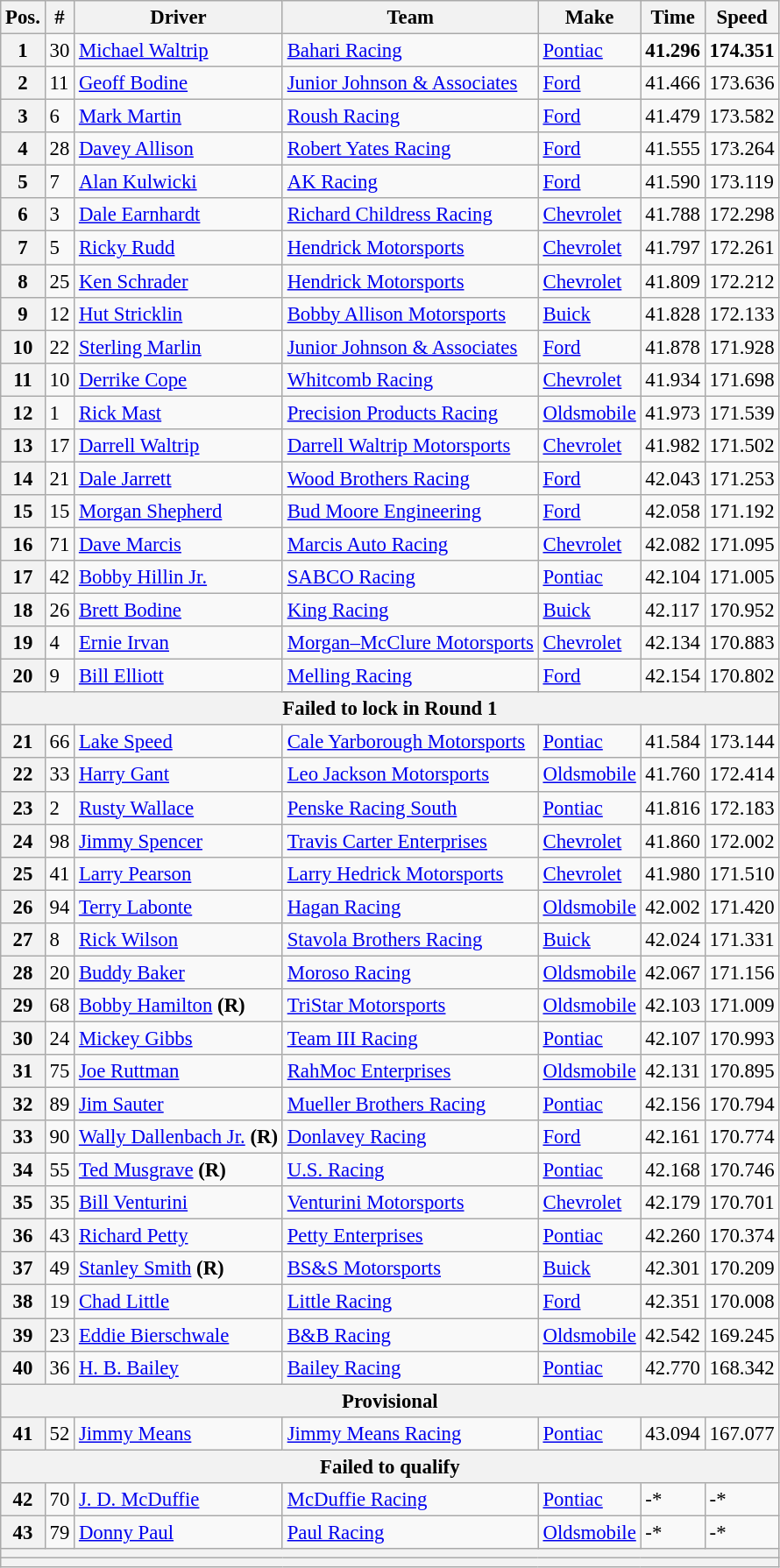<table class="wikitable" style="font-size:95%">
<tr>
<th>Pos.</th>
<th>#</th>
<th>Driver</th>
<th>Team</th>
<th>Make</th>
<th>Time</th>
<th>Speed</th>
</tr>
<tr>
<th>1</th>
<td>30</td>
<td><a href='#'>Michael Waltrip</a></td>
<td><a href='#'>Bahari Racing</a></td>
<td><a href='#'>Pontiac</a></td>
<td><strong>41.296</strong></td>
<td><strong>174.351</strong></td>
</tr>
<tr>
<th>2</th>
<td>11</td>
<td><a href='#'>Geoff Bodine</a></td>
<td><a href='#'>Junior Johnson & Associates</a></td>
<td><a href='#'>Ford</a></td>
<td>41.466</td>
<td>173.636</td>
</tr>
<tr>
<th>3</th>
<td>6</td>
<td><a href='#'>Mark Martin</a></td>
<td><a href='#'>Roush Racing</a></td>
<td><a href='#'>Ford</a></td>
<td>41.479</td>
<td>173.582</td>
</tr>
<tr>
<th>4</th>
<td>28</td>
<td><a href='#'>Davey Allison</a></td>
<td><a href='#'>Robert Yates Racing</a></td>
<td><a href='#'>Ford</a></td>
<td>41.555</td>
<td>173.264</td>
</tr>
<tr>
<th>5</th>
<td>7</td>
<td><a href='#'>Alan Kulwicki</a></td>
<td><a href='#'>AK Racing</a></td>
<td><a href='#'>Ford</a></td>
<td>41.590</td>
<td>173.119</td>
</tr>
<tr>
<th>6</th>
<td>3</td>
<td><a href='#'>Dale Earnhardt</a></td>
<td><a href='#'>Richard Childress Racing</a></td>
<td><a href='#'>Chevrolet</a></td>
<td>41.788</td>
<td>172.298</td>
</tr>
<tr>
<th>7</th>
<td>5</td>
<td><a href='#'>Ricky Rudd</a></td>
<td><a href='#'>Hendrick Motorsports</a></td>
<td><a href='#'>Chevrolet</a></td>
<td>41.797</td>
<td>172.261</td>
</tr>
<tr>
<th>8</th>
<td>25</td>
<td><a href='#'>Ken Schrader</a></td>
<td><a href='#'>Hendrick Motorsports</a></td>
<td><a href='#'>Chevrolet</a></td>
<td>41.809</td>
<td>172.212</td>
</tr>
<tr>
<th>9</th>
<td>12</td>
<td><a href='#'>Hut Stricklin</a></td>
<td><a href='#'>Bobby Allison Motorsports</a></td>
<td><a href='#'>Buick</a></td>
<td>41.828</td>
<td>172.133</td>
</tr>
<tr>
<th>10</th>
<td>22</td>
<td><a href='#'>Sterling Marlin</a></td>
<td><a href='#'>Junior Johnson & Associates</a></td>
<td><a href='#'>Ford</a></td>
<td>41.878</td>
<td>171.928</td>
</tr>
<tr>
<th>11</th>
<td>10</td>
<td><a href='#'>Derrike Cope</a></td>
<td><a href='#'>Whitcomb Racing</a></td>
<td><a href='#'>Chevrolet</a></td>
<td>41.934</td>
<td>171.698</td>
</tr>
<tr>
<th>12</th>
<td>1</td>
<td><a href='#'>Rick Mast</a></td>
<td><a href='#'>Precision Products Racing</a></td>
<td><a href='#'>Oldsmobile</a></td>
<td>41.973</td>
<td>171.539</td>
</tr>
<tr>
<th>13</th>
<td>17</td>
<td><a href='#'>Darrell Waltrip</a></td>
<td><a href='#'>Darrell Waltrip Motorsports</a></td>
<td><a href='#'>Chevrolet</a></td>
<td>41.982</td>
<td>171.502</td>
</tr>
<tr>
<th>14</th>
<td>21</td>
<td><a href='#'>Dale Jarrett</a></td>
<td><a href='#'>Wood Brothers Racing</a></td>
<td><a href='#'>Ford</a></td>
<td>42.043</td>
<td>171.253</td>
</tr>
<tr>
<th>15</th>
<td>15</td>
<td><a href='#'>Morgan Shepherd</a></td>
<td><a href='#'>Bud Moore Engineering</a></td>
<td><a href='#'>Ford</a></td>
<td>42.058</td>
<td>171.192</td>
</tr>
<tr>
<th>16</th>
<td>71</td>
<td><a href='#'>Dave Marcis</a></td>
<td><a href='#'>Marcis Auto Racing</a></td>
<td><a href='#'>Chevrolet</a></td>
<td>42.082</td>
<td>171.095</td>
</tr>
<tr>
<th>17</th>
<td>42</td>
<td><a href='#'>Bobby Hillin Jr.</a></td>
<td><a href='#'>SABCO Racing</a></td>
<td><a href='#'>Pontiac</a></td>
<td>42.104</td>
<td>171.005</td>
</tr>
<tr>
<th>18</th>
<td>26</td>
<td><a href='#'>Brett Bodine</a></td>
<td><a href='#'>King Racing</a></td>
<td><a href='#'>Buick</a></td>
<td>42.117</td>
<td>170.952</td>
</tr>
<tr>
<th>19</th>
<td>4</td>
<td><a href='#'>Ernie Irvan</a></td>
<td><a href='#'>Morgan–McClure Motorsports</a></td>
<td><a href='#'>Chevrolet</a></td>
<td>42.134</td>
<td>170.883</td>
</tr>
<tr>
<th>20</th>
<td>9</td>
<td><a href='#'>Bill Elliott</a></td>
<td><a href='#'>Melling Racing</a></td>
<td><a href='#'>Ford</a></td>
<td>42.154</td>
<td>170.802</td>
</tr>
<tr>
<th colspan="7">Failed to lock in Round 1</th>
</tr>
<tr>
<th>21</th>
<td>66</td>
<td><a href='#'>Lake Speed</a></td>
<td><a href='#'>Cale Yarborough Motorsports</a></td>
<td><a href='#'>Pontiac</a></td>
<td>41.584</td>
<td>173.144</td>
</tr>
<tr>
<th>22</th>
<td>33</td>
<td><a href='#'>Harry Gant</a></td>
<td><a href='#'>Leo Jackson Motorsports</a></td>
<td><a href='#'>Oldsmobile</a></td>
<td>41.760</td>
<td>172.414</td>
</tr>
<tr>
<th>23</th>
<td>2</td>
<td><a href='#'>Rusty Wallace</a></td>
<td><a href='#'>Penske Racing South</a></td>
<td><a href='#'>Pontiac</a></td>
<td>41.816</td>
<td>172.183</td>
</tr>
<tr>
<th>24</th>
<td>98</td>
<td><a href='#'>Jimmy Spencer</a></td>
<td><a href='#'>Travis Carter Enterprises</a></td>
<td><a href='#'>Chevrolet</a></td>
<td>41.860</td>
<td>172.002</td>
</tr>
<tr>
<th>25</th>
<td>41</td>
<td><a href='#'>Larry Pearson</a></td>
<td><a href='#'>Larry Hedrick Motorsports</a></td>
<td><a href='#'>Chevrolet</a></td>
<td>41.980</td>
<td>171.510</td>
</tr>
<tr>
<th>26</th>
<td>94</td>
<td><a href='#'>Terry Labonte</a></td>
<td><a href='#'>Hagan Racing</a></td>
<td><a href='#'>Oldsmobile</a></td>
<td>42.002</td>
<td>171.420</td>
</tr>
<tr>
<th>27</th>
<td>8</td>
<td><a href='#'>Rick Wilson</a></td>
<td><a href='#'>Stavola Brothers Racing</a></td>
<td><a href='#'>Buick</a></td>
<td>42.024</td>
<td>171.331</td>
</tr>
<tr>
<th>28</th>
<td>20</td>
<td><a href='#'>Buddy Baker</a></td>
<td><a href='#'>Moroso Racing</a></td>
<td><a href='#'>Oldsmobile</a></td>
<td>42.067</td>
<td>171.156</td>
</tr>
<tr>
<th>29</th>
<td>68</td>
<td><a href='#'>Bobby Hamilton</a> <strong>(R)</strong></td>
<td><a href='#'>TriStar Motorsports</a></td>
<td><a href='#'>Oldsmobile</a></td>
<td>42.103</td>
<td>171.009</td>
</tr>
<tr>
<th>30</th>
<td>24</td>
<td><a href='#'>Mickey Gibbs</a></td>
<td><a href='#'>Team III Racing</a></td>
<td><a href='#'>Pontiac</a></td>
<td>42.107</td>
<td>170.993</td>
</tr>
<tr>
<th>31</th>
<td>75</td>
<td><a href='#'>Joe Ruttman</a></td>
<td><a href='#'>RahMoc Enterprises</a></td>
<td><a href='#'>Oldsmobile</a></td>
<td>42.131</td>
<td>170.895</td>
</tr>
<tr>
<th>32</th>
<td>89</td>
<td><a href='#'>Jim Sauter</a></td>
<td><a href='#'>Mueller Brothers Racing</a></td>
<td><a href='#'>Pontiac</a></td>
<td>42.156</td>
<td>170.794</td>
</tr>
<tr>
<th>33</th>
<td>90</td>
<td><a href='#'>Wally Dallenbach Jr.</a> <strong>(R)</strong></td>
<td><a href='#'>Donlavey Racing</a></td>
<td><a href='#'>Ford</a></td>
<td>42.161</td>
<td>170.774</td>
</tr>
<tr>
<th>34</th>
<td>55</td>
<td><a href='#'>Ted Musgrave</a> <strong>(R)</strong></td>
<td><a href='#'>U.S. Racing</a></td>
<td><a href='#'>Pontiac</a></td>
<td>42.168</td>
<td>170.746</td>
</tr>
<tr>
<th>35</th>
<td>35</td>
<td><a href='#'>Bill Venturini</a></td>
<td><a href='#'>Venturini Motorsports</a></td>
<td><a href='#'>Chevrolet</a></td>
<td>42.179</td>
<td>170.701</td>
</tr>
<tr>
<th>36</th>
<td>43</td>
<td><a href='#'>Richard Petty</a></td>
<td><a href='#'>Petty Enterprises</a></td>
<td><a href='#'>Pontiac</a></td>
<td>42.260</td>
<td>170.374</td>
</tr>
<tr>
<th>37</th>
<td>49</td>
<td><a href='#'>Stanley Smith</a> <strong>(R)</strong></td>
<td><a href='#'>BS&S Motorsports</a></td>
<td><a href='#'>Buick</a></td>
<td>42.301</td>
<td>170.209</td>
</tr>
<tr>
<th>38</th>
<td>19</td>
<td><a href='#'>Chad Little</a></td>
<td><a href='#'>Little Racing</a></td>
<td><a href='#'>Ford</a></td>
<td>42.351</td>
<td>170.008</td>
</tr>
<tr>
<th>39</th>
<td>23</td>
<td><a href='#'>Eddie Bierschwale</a></td>
<td><a href='#'>B&B Racing</a></td>
<td><a href='#'>Oldsmobile</a></td>
<td>42.542</td>
<td>169.245</td>
</tr>
<tr>
<th>40</th>
<td>36</td>
<td><a href='#'>H. B. Bailey</a></td>
<td><a href='#'>Bailey Racing</a></td>
<td><a href='#'>Pontiac</a></td>
<td>42.770</td>
<td>168.342</td>
</tr>
<tr>
<th colspan="7">Provisional</th>
</tr>
<tr>
<th>41</th>
<td>52</td>
<td><a href='#'>Jimmy Means</a></td>
<td><a href='#'>Jimmy Means Racing</a></td>
<td><a href='#'>Pontiac</a></td>
<td>43.094</td>
<td>167.077</td>
</tr>
<tr>
<th colspan="7">Failed to qualify</th>
</tr>
<tr>
<th>42</th>
<td>70</td>
<td><a href='#'>J. D. McDuffie</a></td>
<td><a href='#'>McDuffie Racing</a></td>
<td><a href='#'>Pontiac</a></td>
<td>-*</td>
<td>-*</td>
</tr>
<tr>
<th>43</th>
<td>79</td>
<td><a href='#'>Donny Paul</a></td>
<td><a href='#'>Paul Racing</a></td>
<td><a href='#'>Oldsmobile</a></td>
<td>-*</td>
<td>-*</td>
</tr>
<tr>
<th colspan="7"></th>
</tr>
<tr>
<th colspan="7"></th>
</tr>
</table>
